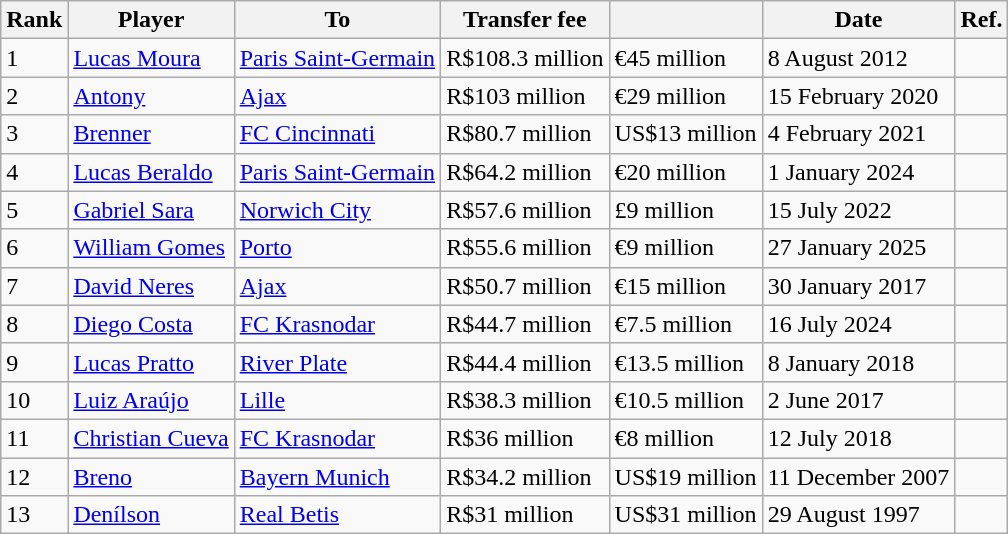<table class="wikitable">
<tr>
<th>Rank</th>
<th>Player</th>
<th>To</th>
<th>Transfer fee<br></th>
<th><br></th>
<th>Date</th>
<th>Ref.</th>
</tr>
<tr>
<td>1</td>
<td> <a href='#'>Lucas Moura</a></td>
<td> <a href='#'>Paris Saint-Germain</a></td>
<td>R$108.3 million</td>
<td>€45 million</td>
<td>8 August 2012</td>
<td></td>
</tr>
<tr>
<td>2</td>
<td> <a href='#'>Antony</a></td>
<td> <a href='#'>Ajax</a></td>
<td>R$103 million</td>
<td>€29 million</td>
<td>15 February 2020</td>
<td></td>
</tr>
<tr>
<td>3</td>
<td> <a href='#'>Brenner</a></td>
<td> <a href='#'>FC Cincinnati</a></td>
<td>R$80.7 million</td>
<td>US$13 million</td>
<td>4 February 2021</td>
<td></td>
</tr>
<tr>
<td>4</td>
<td> <a href='#'>Lucas Beraldo</a></td>
<td> <a href='#'>Paris Saint-Germain</a></td>
<td>R$64.2 million</td>
<td>€20 million</td>
<td>1 January 2024</td>
<td></td>
</tr>
<tr>
<td>5</td>
<td> <a href='#'>Gabriel Sara</a></td>
<td> <a href='#'>Norwich City</a></td>
<td>R$57.6 million</td>
<td>£9 million</td>
<td>15 July 2022</td>
<td></td>
</tr>
<tr>
<td>6</td>
<td style="text-align:left;"> <a href='#'>William Gomes</a></td>
<td style="text-align:left;"> <a href='#'>Porto</a></td>
<td>R$55.6 million</td>
<td>€9 million</td>
<td>27 January 2025</td>
<td></td>
</tr>
<tr>
<td>7</td>
<td> <a href='#'>David Neres</a></td>
<td> <a href='#'>Ajax</a></td>
<td>R$50.7 million</td>
<td>€15 million</td>
<td>30 January 2017</td>
<td></td>
</tr>
<tr>
<td>8</td>
<td> <a href='#'>Diego Costa</a></td>
<td> <a href='#'>FC Krasnodar</a></td>
<td>R$44.7 million</td>
<td>€7.5 million</td>
<td>16 July 2024</td>
<td></td>
</tr>
<tr>
<td>9</td>
<td> <a href='#'>Lucas Pratto</a></td>
<td> <a href='#'>River Plate</a></td>
<td>R$44.4 million</td>
<td>€13.5 million</td>
<td>8 January 2018</td>
<td></td>
</tr>
<tr>
<td>10</td>
<td> <a href='#'>Luiz Araújo</a></td>
<td> <a href='#'>Lille</a></td>
<td>R$38.3 million</td>
<td>€10.5 million</td>
<td>2 June 2017</td>
<td></td>
</tr>
<tr>
<td>11</td>
<td> <a href='#'>Christian Cueva</a></td>
<td> <a href='#'>FC Krasnodar</a></td>
<td>R$36 million</td>
<td>€8 million</td>
<td>12 July 2018</td>
<td></td>
</tr>
<tr>
<td>12</td>
<td> <a href='#'>Breno</a></td>
<td> <a href='#'>Bayern Munich</a></td>
<td>R$34.2 million</td>
<td>US$19 million</td>
<td>11 December 2007</td>
<td></td>
</tr>
<tr>
<td>13</td>
<td> <a href='#'>Denílson</a></td>
<td> <a href='#'>Real Betis</a></td>
<td>R$31 million</td>
<td>US$31 million</td>
<td>29 August 1997</td>
<td></td>
</tr>
</table>
